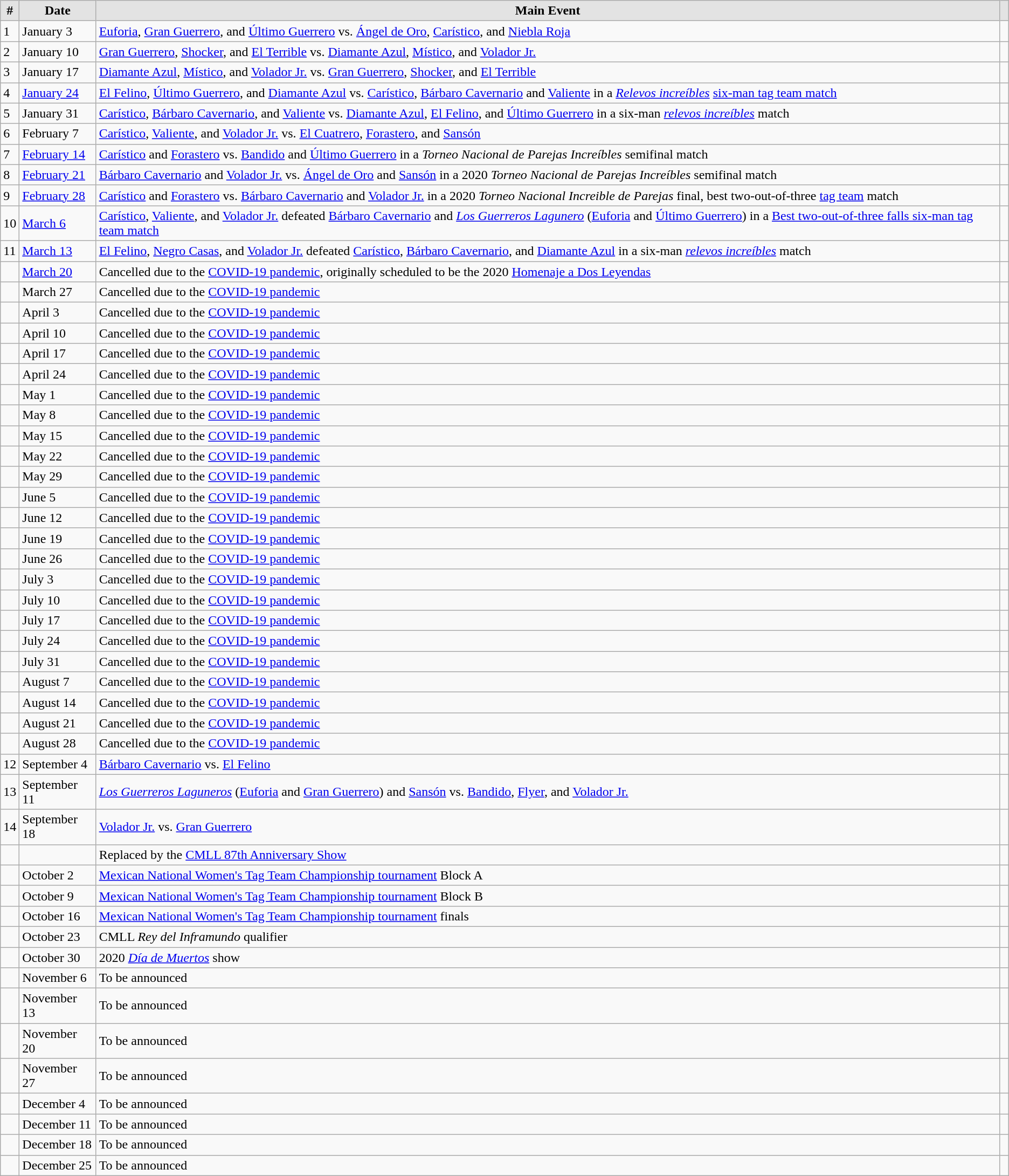<table text-align: left;" class="wikitable sortable">
<tr>
<th data-sort-type="number" style="border-style: none none solid solid; background: #e3e3e3"><strong>#</strong></th>
<th style="border-style: none none solid solid; background: #e3e3e3"><strong>Date</strong></th>
<th style="border-style: none none solid solid; background: #e3e3e3"><strong>Main Event</strong></th>
<th class="unsortable" style="border-style: none none solid solid; background: #e3e3e3"><strong></strong></th>
</tr>
<tr>
<td>1</td>
<td>January 3</td>
<td><a href='#'>Euforia</a>, <a href='#'>Gran Guerrero</a>, and <a href='#'>Último Guerrero</a> vs. <a href='#'>Ángel de Oro</a>, <a href='#'>Carístico</a>, and <a href='#'>Niebla Roja</a></td>
<td></td>
</tr>
<tr>
<td>2</td>
<td>January 10</td>
<td><a href='#'>Gran Guerrero</a>, <a href='#'>Shocker</a>, and <a href='#'>El Terrible</a> vs. <a href='#'>Diamante Azul</a>, <a href='#'>Místico</a>, and <a href='#'>Volador Jr.</a></td>
<td></td>
</tr>
<tr>
<td>3</td>
<td>January 17</td>
<td><a href='#'>Diamante Azul</a>, <a href='#'>Místico</a>, and <a href='#'>Volador Jr.</a> vs. <a href='#'>Gran Guerrero</a>, <a href='#'>Shocker</a>, and <a href='#'>El Terrible</a></td>
<td></td>
</tr>
<tr>
<td>4</td>
<td><a href='#'>January 24</a></td>
<td><a href='#'>El Felino</a>, <a href='#'>Último Guerrero</a>, and <a href='#'>Diamante Azul</a> vs. <a href='#'>Carístico</a>, <a href='#'>Bárbaro Cavernario</a> and <a href='#'>Valiente</a> in a <em><a href='#'>Relevos increíbles</a></em> <a href='#'>six-man tag team match</a> </td>
<td></td>
</tr>
<tr>
<td>5</td>
<td>January 31</td>
<td><a href='#'>Carístico</a>, <a href='#'>Bárbaro Cavernario</a>, and <a href='#'>Valiente</a> vs. <a href='#'>Diamante Azul</a>, <a href='#'>El Felino</a>, and <a href='#'>Último Guerrero</a> in a six-man <em><a href='#'>relevos increíbles</a></em> match</td>
<td></td>
</tr>
<tr>
<td>6</td>
<td>February 7</td>
<td><a href='#'>Carístico</a>, <a href='#'>Valiente</a>, and <a href='#'>Volador Jr.</a> vs. <a href='#'>El Cuatrero</a>, <a href='#'>Forastero</a>, and <a href='#'>Sansón</a></td>
<td></td>
</tr>
<tr>
<td>7</td>
<td><a href='#'>February 14</a></td>
<td><a href='#'>Carístico</a> and <a href='#'>Forastero</a> vs. <a href='#'>Bandido</a> and <a href='#'>Último Guerrero</a> in a <em>Torneo Nacional de Parejas Increíbles</em> semifinal match</td>
<td></td>
</tr>
<tr>
<td>8</td>
<td><a href='#'>February 21</a></td>
<td><a href='#'>Bárbaro Cavernario</a> and <a href='#'>Volador Jr.</a> vs. <a href='#'>Ángel de Oro</a> and <a href='#'>Sansón</a> in a 2020 <em>Torneo Nacional de Parejas Increíbles</em> semifinal match</td>
<td></td>
</tr>
<tr>
<td>9</td>
<td><a href='#'>February 28</a></td>
<td><a href='#'>Carístico</a> and <a href='#'>Forastero</a> vs. <a href='#'>Bárbaro Cavernario</a> and <a href='#'>Volador Jr.</a> in a 2020 <em>Torneo Nacional Increible de Parejas</em> final, best two-out-of-three <a href='#'>tag team</a> match</td>
<td></td>
</tr>
<tr>
<td>10</td>
<td><a href='#'>March 6</a></td>
<td><a href='#'>Carístico</a>, <a href='#'>Valiente</a>, and <a href='#'>Volador Jr.</a> defeated <a href='#'>Bárbaro Cavernario</a> and <em><a href='#'>Los Guerreros Lagunero</a></em> (<a href='#'>Euforia</a> and <a href='#'>Último Guerrero</a>) in a <a href='#'>Best two-out-of-three falls six-man tag team match</a></td>
<td></td>
</tr>
<tr>
<td>11</td>
<td><a href='#'>March 13</a></td>
<td><a href='#'>El Felino</a>, <a href='#'>Negro Casas</a>, and <a href='#'>Volador Jr.</a> defeated <a href='#'>Carístico</a>, <a href='#'>Bárbaro Cavernario</a>, and <a href='#'>Diamante Azul</a> in a six-man <em><a href='#'>relevos increíbles</a></em> match</td>
<td></td>
</tr>
<tr>
<td></td>
<td><a href='#'>March 20</a></td>
<td>Cancelled due to the <a href='#'>COVID-19 pandemic</a>, originally scheduled to be the 2020 <a href='#'>Homenaje a Dos Leyendas</a></td>
<td></td>
</tr>
<tr>
<td> </td>
<td>March 27</td>
<td>Cancelled due to the <a href='#'>COVID-19 pandemic</a></td>
<td></td>
</tr>
<tr>
<td> </td>
<td>April 3</td>
<td>Cancelled due to the <a href='#'>COVID-19 pandemic</a></td>
<td></td>
</tr>
<tr>
<td> </td>
<td>April 10</td>
<td>Cancelled due to the <a href='#'>COVID-19 pandemic</a></td>
<td></td>
</tr>
<tr>
<td> </td>
<td>April 17</td>
<td>Cancelled due to the <a href='#'>COVID-19 pandemic</a></td>
<td></td>
</tr>
<tr>
<td> </td>
<td>April 24</td>
<td>Cancelled due to the <a href='#'>COVID-19 pandemic</a></td>
<td></td>
</tr>
<tr>
<td> </td>
<td>May 1</td>
<td>Cancelled due to the <a href='#'>COVID-19 pandemic</a></td>
<td></td>
</tr>
<tr>
<td> </td>
<td>May 8</td>
<td>Cancelled due to the <a href='#'>COVID-19 pandemic</a></td>
<td></td>
</tr>
<tr>
<td> </td>
<td>May 15</td>
<td>Cancelled due to the <a href='#'>COVID-19 pandemic</a></td>
<td></td>
</tr>
<tr>
<td> </td>
<td>May 22</td>
<td>Cancelled due to the <a href='#'>COVID-19 pandemic</a></td>
<td></td>
</tr>
<tr>
<td> </td>
<td>May 29</td>
<td>Cancelled due to the <a href='#'>COVID-19 pandemic</a></td>
<td></td>
</tr>
<tr>
<td> </td>
<td>June 5</td>
<td>Cancelled due to the <a href='#'>COVID-19 pandemic</a></td>
<td></td>
</tr>
<tr>
<td> </td>
<td>June 12</td>
<td>Cancelled due to the <a href='#'>COVID-19 pandemic</a></td>
<td></td>
</tr>
<tr>
<td> </td>
<td>June 19</td>
<td>Cancelled due to the <a href='#'>COVID-19 pandemic</a></td>
<td></td>
</tr>
<tr>
<td> </td>
<td>June 26</td>
<td>Cancelled due to the <a href='#'>COVID-19 pandemic</a></td>
<td></td>
</tr>
<tr>
<td> </td>
<td>July 3</td>
<td>Cancelled due to the <a href='#'>COVID-19 pandemic</a></td>
<td></td>
</tr>
<tr>
<td> </td>
<td>July 10</td>
<td>Cancelled due to the <a href='#'>COVID-19 pandemic</a></td>
<td></td>
</tr>
<tr>
<td> </td>
<td>July 17</td>
<td>Cancelled due to the <a href='#'>COVID-19 pandemic</a></td>
<td></td>
</tr>
<tr>
<td> </td>
<td>July 24</td>
<td>Cancelled due to the <a href='#'>COVID-19 pandemic</a></td>
<td></td>
</tr>
<tr>
<td> </td>
<td>July 31</td>
<td>Cancelled due to the <a href='#'>COVID-19 pandemic</a></td>
<td></td>
</tr>
<tr>
<td> </td>
<td>August 7</td>
<td>Cancelled due to the <a href='#'>COVID-19 pandemic</a></td>
<td></td>
</tr>
<tr>
<td> </td>
<td>August 14</td>
<td>Cancelled due to the <a href='#'>COVID-19 pandemic</a></td>
<td></td>
</tr>
<tr>
<td> </td>
<td>August 21</td>
<td>Cancelled due to the <a href='#'>COVID-19 pandemic</a></td>
<td></td>
</tr>
<tr>
<td> </td>
<td>August 28</td>
<td>Cancelled due to the <a href='#'>COVID-19 pandemic</a></td>
<td></td>
</tr>
<tr>
<td>12</td>
<td>September 4</td>
<td><a href='#'>Bárbaro Cavernario</a> vs. <a href='#'>El Felino</a></td>
<td></td>
</tr>
<tr>
<td>13</td>
<td>September 11</td>
<td><em><a href='#'>Los Guerreros Laguneros</a></em> (<a href='#'>Euforia</a> and <a href='#'>Gran Guerrero</a>) and <a href='#'>Sansón</a> vs. <a href='#'>Bandido</a>, <a href='#'>Flyer</a>, and <a href='#'>Volador Jr.</a></td>
<td></td>
</tr>
<tr>
<td>14</td>
<td>September 18</td>
<td><a href='#'>Volador Jr.</a> vs. <a href='#'>Gran Guerrero</a></td>
<td></td>
</tr>
<tr>
<td></td>
<td></td>
<td>Replaced by the <a href='#'>CMLL 87th Anniversary Show</a></td>
<td> </td>
</tr>
<tr>
<td> </td>
<td>October 2</td>
<td><a href='#'>Mexican National Women's Tag Team Championship tournament</a> Block A</td>
<td></td>
</tr>
<tr>
<td> </td>
<td>October 9</td>
<td><a href='#'>Mexican National Women's Tag Team Championship tournament</a> Block B</td>
<td></td>
</tr>
<tr>
<td> </td>
<td>October 16</td>
<td><a href='#'>Mexican National Women's Tag Team Championship tournament</a> finals</td>
<td></td>
</tr>
<tr>
<td> </td>
<td>October 23</td>
<td>CMLL <em>Rey del Inframundo</em> qualifier</td>
<td></td>
</tr>
<tr>
<td> </td>
<td>October 30</td>
<td>2020 <em><a href='#'>Día de Muertos</a></em> show</td>
<td></td>
</tr>
<tr>
<td> </td>
<td>November 6</td>
<td>To be announced</td>
<td> </td>
</tr>
<tr>
<td> </td>
<td>November 13</td>
<td>To be announced</td>
<td> </td>
</tr>
<tr>
<td> </td>
<td>November 20</td>
<td>To be announced</td>
<td> </td>
</tr>
<tr>
<td> </td>
<td>November 27</td>
<td>To be announced</td>
<td> </td>
</tr>
<tr>
<td> </td>
<td>December 4</td>
<td>To be announced</td>
<td> </td>
</tr>
<tr>
<td> </td>
<td>December 11</td>
<td>To be announced</td>
<td> </td>
</tr>
<tr>
<td> </td>
<td>December 18</td>
<td>To be announced</td>
<td> </td>
</tr>
<tr>
<td> </td>
<td>December 25</td>
<td>To be announced</td>
<td> </td>
</tr>
</table>
